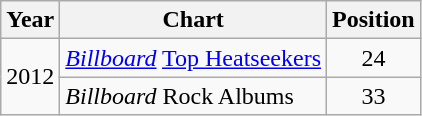<table class="wikitable sortable">
<tr>
<th>Year</th>
<th>Chart</th>
<th>Position</th>
</tr>
<tr>
<td rowspan="2">2012</td>
<td><em><a href='#'>Billboard</a></em> <a href='#'>Top Heatseekers</a></td>
<td align=center>24</td>
</tr>
<tr>
<td><em>Billboard</em> Rock Albums</td>
<td align=center>33</td>
</tr>
</table>
